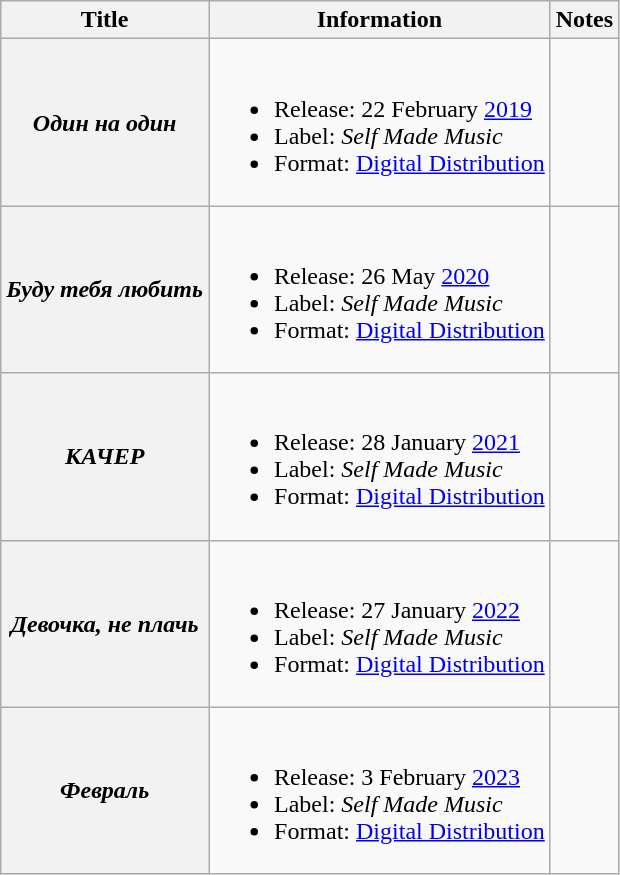<table class="wikitable" style="font-size: 100%">
<tr>
<th>Title</th>
<th>Information</th>
<th>Notes</th>
</tr>
<tr>
<th scope="row"><strong><em>Один на один</em></strong></th>
<td><br><ul><li>Release: 22 February <a href='#'>2019</a></li><li>Label: <em>Self Made Music</em></li><li>Format: <a href='#'>Digital Distribution</a></li></ul></td>
<td></td>
</tr>
<tr>
<th scope="row"><strong><em>Буду тебя любить</em></strong></th>
<td><br><ul><li>Release: 26 May <a href='#'>2020</a></li><li>Label: <em>Self Made Music</em></li><li>Format: <a href='#'>Digital Distribution</a></li></ul></td>
<td></td>
</tr>
<tr>
<th scope="row"><strong><em>КАЧЕР</em></strong></th>
<td><br><ul><li>Release: 28 January <a href='#'>2021</a></li><li>Label: <em>Self Made Music</em></li><li>Format: <a href='#'>Digital Distribution</a></li></ul></td>
<td></td>
</tr>
<tr>
<th scope="row"><strong><em>Девочка, не плачь</em></strong></th>
<td><br><ul><li>Release: 27 January <a href='#'>2022</a></li><li>Label: <em>Self Made Music</em></li><li>Format: <a href='#'>Digital Distribution</a></li></ul></td>
<td></td>
</tr>
<tr>
<th scope="row"><strong><em>Февраль</em></strong></th>
<td><br><ul><li>Release: 3 February <a href='#'>2023</a></li><li>Label: <em>Self Made Music</em></li><li>Format: <a href='#'>Digital Distribution</a></li></ul></td>
<td></td>
</tr>
</table>
